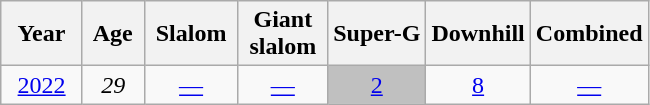<table class=wikitable style="text-align:center">
<tr>
<th>  Year  </th>
<th> Age </th>
<th> Slalom </th>
<th> Giant <br> slalom </th>
<th>Super-G</th>
<th>Downhill</th>
<th>Combined</th>
</tr>
<tr>
<td><a href='#'>2022</a></td>
<td><em>29</em></td>
<td><a href='#'>—</a></td>
<td><a href='#'>—</a></td>
<td style="background:silver;"><a href='#'>2</a></td>
<td><a href='#'>8</a></td>
<td><a href='#'>—</a></td>
</tr>
</table>
